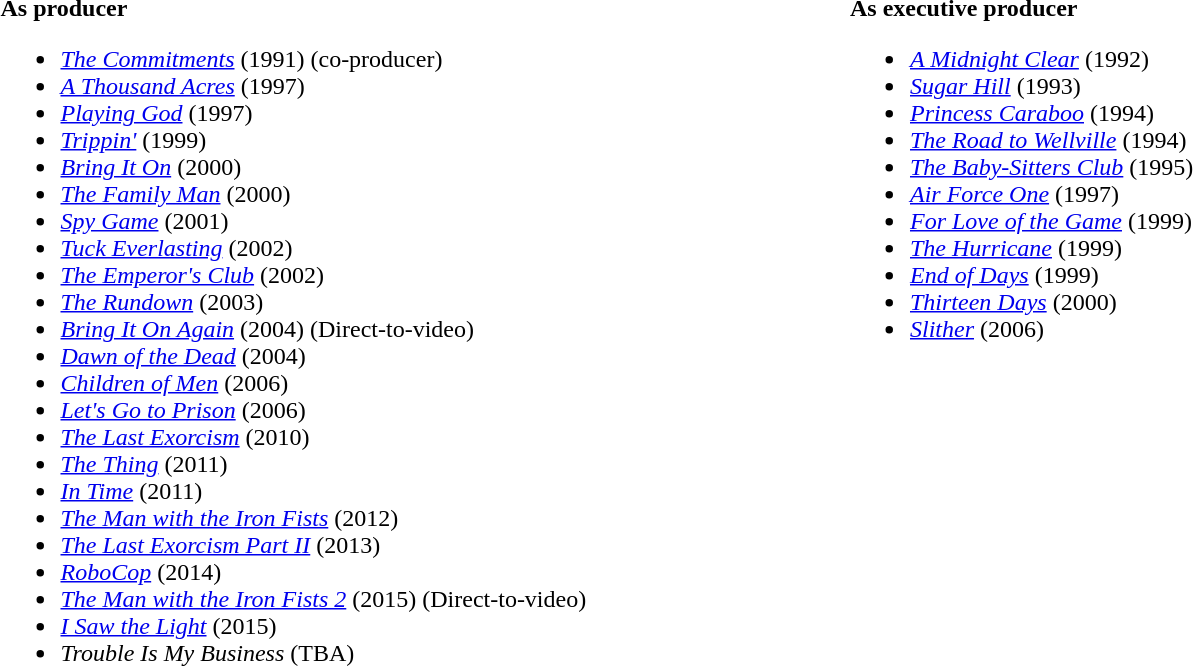<table style="width:100%;">
<tr style="vertical-align:top;">
<td width="45%"><br><strong>As producer</strong><ul><li><em><a href='#'>The Commitments</a></em> (1991) (co-producer)</li><li><em><a href='#'>A Thousand Acres</a></em> (1997)</li><li><em><a href='#'>Playing God</a></em> (1997)</li><li><em><a href='#'>Trippin'</a></em> (1999)</li><li><em><a href='#'>Bring It On</a></em> (2000)</li><li><em><a href='#'>The Family Man</a></em> (2000)</li><li><em><a href='#'>Spy Game</a></em> (2001)</li><li><em><a href='#'>Tuck Everlasting</a></em> (2002)</li><li><em><a href='#'>The Emperor's Club</a></em> (2002)</li><li><em><a href='#'>The Rundown</a></em> (2003)</li><li><em><a href='#'>Bring It On Again</a></em> (2004) (Direct-to-video)</li><li><em><a href='#'>Dawn of the Dead</a></em> (2004)</li><li><em><a href='#'>Children of Men</a></em> (2006)</li><li><em><a href='#'>Let's Go to Prison</a></em> (2006)</li><li><em><a href='#'>The Last Exorcism</a></em> (2010)</li><li><em><a href='#'>The Thing</a></em> (2011)</li><li><em><a href='#'>In Time</a></em> (2011)</li><li><em><a href='#'>The Man with the Iron Fists</a></em> (2012)</li><li><em><a href='#'>The Last Exorcism Part II</a></em> (2013)</li><li><em><a href='#'>RoboCop</a></em> (2014)</li><li><em><a href='#'>The Man with the Iron Fists 2</a></em> (2015) (Direct-to-video)</li><li><em><a href='#'>I Saw the Light</a></em> (2015)</li><li><em>Trouble Is My Business</em> (TBA)</li></ul></td>
<td width="55%"><br><strong>As executive producer</strong><ul><li><em><a href='#'>A Midnight Clear</a></em> (1992)</li><li><em><a href='#'>Sugar Hill</a></em> (1993)</li><li><em><a href='#'>Princess Caraboo</a></em> (1994)</li><li><em><a href='#'>The Road to Wellville</a></em> (1994)</li><li><em><a href='#'>The Baby-Sitters Club</a></em> (1995)</li><li><em><a href='#'>Air Force One</a></em> (1997)</li><li><em><a href='#'>For Love of the Game</a></em> (1999)</li><li><em><a href='#'>The Hurricane</a></em> (1999)</li><li><em><a href='#'>End of Days</a></em> (1999)</li><li><em><a href='#'>Thirteen Days</a></em> (2000)</li><li><em><a href='#'>Slither</a></em> (2006)</li></ul></td>
<td width="50%"></td>
</tr>
</table>
